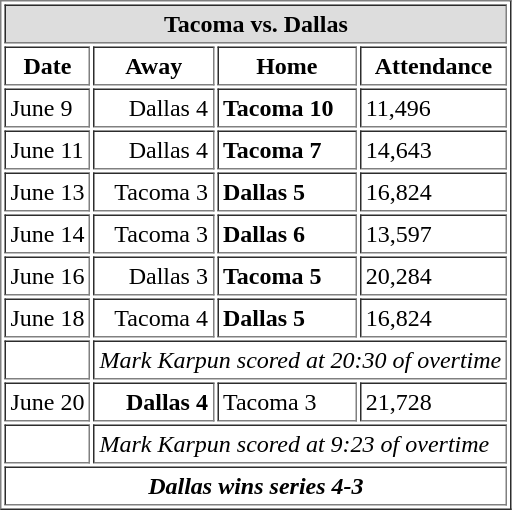<table cellpadding="3" border="1">
<tr>
<th bgcolor="#DDDDDD" align="center" colspan="4">Tacoma vs. Dallas</th>
</tr>
<tr>
<th>Date</th>
<th>Away</th>
<th>Home</th>
<th>Attendance</th>
</tr>
<tr>
<td>June 9</td>
<td align="right">Dallas 4</td>
<td><strong>Tacoma 10</strong></td>
<td>11,496</td>
</tr>
<tr>
<td>June 11</td>
<td align="right">Dallas 4</td>
<td><strong>Tacoma 7</strong></td>
<td>14,643</td>
</tr>
<tr>
<td>June 13</td>
<td align="right">Tacoma 3</td>
<td><strong>Dallas 5</strong></td>
<td>16,824</td>
</tr>
<tr>
<td>June 14</td>
<td align="right">Tacoma 3</td>
<td><strong>Dallas 6</strong></td>
<td>13,597</td>
</tr>
<tr>
<td>June 16</td>
<td align="right">Dallas 3</td>
<td><strong>Tacoma 5</strong></td>
<td>20,284</td>
</tr>
<tr>
<td>June 18</td>
<td align="right">Tacoma 4</td>
<td><strong>Dallas 5</strong></td>
<td>16,824</td>
</tr>
<tr>
<td></td>
<td align="left" colspan="4"><em>Mark Karpun scored at 20:30 of overtime</em></td>
</tr>
<tr>
<td>June 20</td>
<td align="right"><strong>Dallas 4</strong></td>
<td>Tacoma 3</td>
<td>21,728</td>
</tr>
<tr>
<td></td>
<td align="left" colspan="4"><em>Mark Karpun scored at 9:23 of overtime</em></td>
</tr>
<tr>
<td align="center" colspan="4"><strong><em>Dallas wins series 4-3</em></strong></td>
</tr>
</table>
